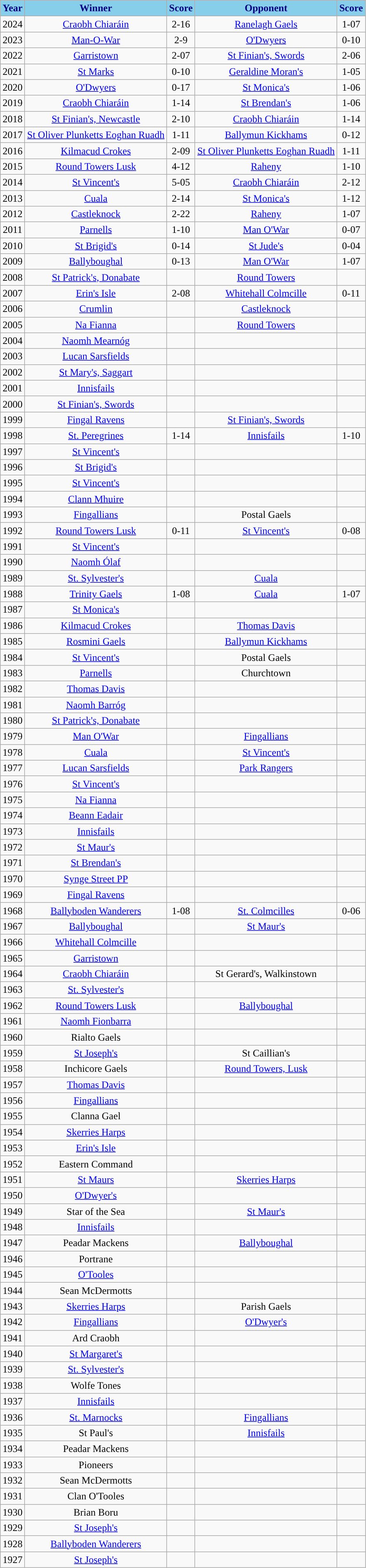<table class="wikitable" style="text-align:center;">
<tr>
<th style="background:skyblue;color:navy;">Year</th>
<th style="background:skyblue;color:navy;">Winner</th>
<th style="background:skyblue;color:navy;">Score</th>
<th style="background:skyblue;color:navy;">Opponent</th>
<th style="background:skyblue;color:navy;">Score</th>
</tr>
<tr>
<td>2024</td>
<td><a href='#'>Craobh Chiaráin</a></td>
<td>2-16</td>
<td><a href='#'>Ranelagh Gaels</a></td>
<td>1-07</td>
</tr>
<tr>
<td>2023</td>
<td><a href='#'>Man-O-War</a></td>
<td>2-9</td>
<td><a href='#'>O'Dwyers</a></td>
<td>0-10</td>
</tr>
<tr>
<td>2022</td>
<td><a href='#'>Garristown</a></td>
<td>2-07</td>
<td><a href='#'>St Finian's, Swords</a></td>
<td>2-06</td>
</tr>
<tr>
<td>2021</td>
<td><a href='#'>St Marks</a></td>
<td>0-10</td>
<td><a href='#'>Geraldine Moran's</a></td>
<td>1-05</td>
</tr>
<tr>
<td>2020</td>
<td><a href='#'>O'Dwyers</a></td>
<td>0-17</td>
<td><a href='#'>St Monica's</a></td>
<td>1-06</td>
</tr>
<tr>
<td>2019</td>
<td><a href='#'>Craobh Chiaráin</a></td>
<td>1-14</td>
<td><a href='#'>St Brendan's</a></td>
<td>1-06</td>
</tr>
<tr>
<td>2018</td>
<td><a href='#'>St Finian's, Newcastle</a></td>
<td>2-10</td>
<td><a href='#'>Craobh Chiaráin</a></td>
<td>1-14</td>
</tr>
<tr>
<td>2017</td>
<td><a href='#'>St Oliver Plunketts Eoghan Ruadh</a></td>
<td>1-11</td>
<td><a href='#'>Ballymun Kickhams</a></td>
<td>0-12</td>
</tr>
<tr>
<td>2016</td>
<td><a href='#'>Kilmacud Crokes</a></td>
<td>2-09</td>
<td><a href='#'>St Oliver Plunketts Eoghan Ruadh</a></td>
<td>1-11</td>
</tr>
<tr>
<td>2015</td>
<td><a href='#'>Round Towers Lusk</a></td>
<td>4-12</td>
<td><a href='#'>Raheny</a></td>
<td>1-10</td>
</tr>
<tr>
<td>2014</td>
<td><a href='#'>St Vincent's</a></td>
<td>5-05</td>
<td><a href='#'>Craobh Chiaráin</a></td>
<td>2-12</td>
</tr>
<tr>
<td>2013</td>
<td><a href='#'>Cuala</a></td>
<td>2-14</td>
<td><a href='#'>St Monica's</a></td>
<td>1-12</td>
</tr>
<tr>
<td>2012</td>
<td><a href='#'>Castleknock</a></td>
<td>2-22</td>
<td><a href='#'>Raheny</a></td>
<td>1-07</td>
</tr>
<tr>
<td>2011</td>
<td><a href='#'>Parnells</a></td>
<td>1-10</td>
<td><a href='#'>Man O'War</a></td>
<td>0-07</td>
</tr>
<tr>
<td>2010</td>
<td><a href='#'>St Brigid's</a></td>
<td>0-14</td>
<td><a href='#'>St Jude's</a></td>
<td>0-04</td>
</tr>
<tr>
<td>2009</td>
<td><a href='#'>Ballyboughal</a></td>
<td>0-13</td>
<td><a href='#'>Man O'War</a></td>
<td>1-07</td>
</tr>
<tr>
<td>2008</td>
<td><a href='#'>St Patrick's, Donabate</a></td>
<td></td>
<td><a href='#'>Round Towers</a></td>
<td></td>
</tr>
<tr>
<td>2007</td>
<td><a href='#'>Erin's Isle</a></td>
<td>2-08</td>
<td><a href='#'>Whitehall Colmcille</a></td>
<td>0-11</td>
</tr>
<tr>
<td>2006</td>
<td><a href='#'>Crumlin</a></td>
<td></td>
<td><a href='#'>Castleknock</a></td>
<td></td>
</tr>
<tr>
<td>2005</td>
<td><a href='#'>Na Fianna</a></td>
<td></td>
<td><a href='#'>Round Towers</a></td>
<td></td>
</tr>
<tr>
<td>2004</td>
<td><a href='#'>Naomh Mearnóg</a></td>
<td></td>
<td></td>
<td></td>
</tr>
<tr>
<td>2003</td>
<td><a href='#'>Lucan Sarsfields</a></td>
<td></td>
<td></td>
<td></td>
</tr>
<tr>
<td>2002</td>
<td><a href='#'>St Mary's, Saggart</a></td>
<td></td>
<td></td>
<td></td>
</tr>
<tr>
<td>2001</td>
<td><a href='#'>Innisfails</a></td>
<td></td>
<td></td>
<td></td>
</tr>
<tr>
<td>2000</td>
<td><a href='#'>St Finian's, Swords</a></td>
<td></td>
<td></td>
<td></td>
</tr>
<tr>
<td>1999</td>
<td><a href='#'>Fingal Ravens</a></td>
<td></td>
<td><a href='#'>St Finian's, Swords</a></td>
<td></td>
</tr>
<tr>
<td>1998</td>
<td><a href='#'>St. Peregrines</a></td>
<td>1-14</td>
<td><a href='#'>Innisfails</a></td>
<td>1-10</td>
</tr>
<tr>
<td>1997</td>
<td><a href='#'>St Vincent's</a></td>
<td></td>
<td></td>
<td></td>
</tr>
<tr>
<td>1996</td>
<td><a href='#'>St Brigid's</a></td>
<td></td>
<td></td>
<td></td>
</tr>
<tr>
<td>1995</td>
<td><a href='#'>St Vincent's</a></td>
<td></td>
<td></td>
<td></td>
</tr>
<tr>
<td>1994</td>
<td><a href='#'>Clann Mhuire</a></td>
<td></td>
<td></td>
<td></td>
</tr>
<tr>
<td>1993</td>
<td><a href='#'>Fingallians</a></td>
<td></td>
<td>Postal Gaels</td>
<td></td>
</tr>
<tr>
<td>1992</td>
<td><a href='#'>Round Towers Lusk</a></td>
<td>0-11</td>
<td><a href='#'>St Vincent's</a></td>
<td>0-08</td>
</tr>
<tr>
<td>1991</td>
<td><a href='#'>St Vincent's</a></td>
<td></td>
<td></td>
<td></td>
</tr>
<tr>
<td>1990</td>
<td><a href='#'>Naomh Ólaf</a></td>
<td></td>
<td></td>
<td></td>
</tr>
<tr>
<td>1989</td>
<td><a href='#'>St. Sylvester's</a></td>
<td></td>
<td><a href='#'>Cuala</a></td>
<td></td>
</tr>
<tr>
<td>1988</td>
<td><a href='#'>Trinity Gaels</a></td>
<td>1-08</td>
<td><a href='#'>Cuala</a></td>
<td>1-07</td>
</tr>
<tr>
<td>1987</td>
<td><a href='#'>St Monica's</a></td>
<td></td>
<td></td>
<td></td>
</tr>
<tr>
<td>1986</td>
<td><a href='#'>Kilmacud Crokes</a></td>
<td></td>
<td><a href='#'>Thomas Davis</a></td>
<td></td>
</tr>
<tr>
<td>1985</td>
<td><a href='#'>Rosmini Gaels</a></td>
<td></td>
<td><a href='#'>Ballymun Kickhams</a></td>
<td></td>
</tr>
<tr>
<td>1984</td>
<td><a href='#'>St Vincent's</a></td>
<td></td>
<td>Postal Gaels</td>
<td></td>
</tr>
<tr>
<td>1983</td>
<td><a href='#'>Parnells</a></td>
<td></td>
<td>Churchtown</td>
<td></td>
</tr>
<tr>
<td>1982</td>
<td><a href='#'>Thomas Davis</a></td>
<td></td>
<td></td>
<td></td>
</tr>
<tr>
<td>1981</td>
<td><a href='#'>Naomh Barróg</a></td>
<td></td>
<td></td>
<td></td>
</tr>
<tr>
<td>1980</td>
<td><a href='#'>St Patrick's, Donabate</a></td>
<td></td>
<td></td>
<td></td>
</tr>
<tr>
<td>1979</td>
<td><a href='#'>Man O'War</a></td>
<td></td>
<td><a href='#'>Fingallians</a></td>
<td></td>
</tr>
<tr>
<td>1978</td>
<td><a href='#'>Cuala</a></td>
<td></td>
<td><a href='#'>St Vincent's</a></td>
<td></td>
</tr>
<tr>
<td>1977</td>
<td><a href='#'>Lucan Sarsfields</a></td>
<td></td>
<td><a href='#'>Park Rangers</a></td>
<td></td>
</tr>
<tr>
<td>1976</td>
<td><a href='#'>St Vincent's</a></td>
<td></td>
<td></td>
<td></td>
</tr>
<tr>
<td>1975</td>
<td><a href='#'>Na Fianna</a></td>
<td></td>
<td></td>
<td></td>
</tr>
<tr>
<td>1974</td>
<td><a href='#'>Beann Eadair</a></td>
<td></td>
<td></td>
<td></td>
</tr>
<tr>
<td>1973</td>
<td><a href='#'>Innisfails</a></td>
<td></td>
<td></td>
<td></td>
</tr>
<tr>
<td>1972</td>
<td><a href='#'>St Maur's</a></td>
<td></td>
<td></td>
<td></td>
</tr>
<tr>
<td>1971</td>
<td><a href='#'>St Brendan's</a></td>
<td></td>
<td></td>
<td></td>
</tr>
<tr>
<td>1970</td>
<td><a href='#'>Synge Street PP</a></td>
<td></td>
<td></td>
<td></td>
</tr>
<tr>
<td>1969</td>
<td><a href='#'>Fingal Ravens</a></td>
<td></td>
<td></td>
<td></td>
</tr>
<tr>
<td>1968</td>
<td><a href='#'>Ballyboden Wanderers</a></td>
<td>1-08</td>
<td><a href='#'>St. Colmcilles</a></td>
<td>0-06</td>
</tr>
<tr>
<td>1967</td>
<td><a href='#'>Ballyboughal</a></td>
<td></td>
<td><a href='#'>St Maur's</a></td>
<td></td>
</tr>
<tr>
<td>1966</td>
<td><a href='#'>Whitehall Colmcille</a></td>
<td></td>
<td></td>
<td></td>
</tr>
<tr>
<td>1965</td>
<td><a href='#'>Garristown</a></td>
<td></td>
<td></td>
<td></td>
</tr>
<tr>
<td>1964</td>
<td><a href='#'>Craobh Chiaráin</a></td>
<td></td>
<td>St Gerard's, Walkinstown</td>
<td></td>
</tr>
<tr>
<td>1963</td>
<td><a href='#'>St. Sylvester's</a></td>
<td></td>
<td></td>
<td></td>
</tr>
<tr>
<td>1962</td>
<td><a href='#'>Round Towers Lusk</a></td>
<td></td>
<td><a href='#'>Ballyboughal</a></td>
<td></td>
</tr>
<tr>
<td>1961</td>
<td><a href='#'>Naomh Fionbarra</a></td>
<td></td>
<td></td>
<td></td>
</tr>
<tr>
<td>1960</td>
<td>Rialto Gaels</td>
<td></td>
<td></td>
<td></td>
</tr>
<tr>
<td>1959</td>
<td><a href='#'>St Joseph's</a></td>
<td></td>
<td>St Caillian's</td>
<td></td>
</tr>
<tr>
<td>1958</td>
<td>Inchicore Gaels</td>
<td></td>
<td><a href='#'>Round Towers, Lusk</a></td>
<td></td>
</tr>
<tr>
<td>1957</td>
<td><a href='#'>Thomas Davis</a></td>
<td></td>
<td></td>
<td></td>
</tr>
<tr>
<td>1956</td>
<td><a href='#'>Fingallians</a></td>
<td></td>
<td></td>
<td></td>
</tr>
<tr>
<td>1955</td>
<td>Clanna Gael</td>
<td></td>
<td></td>
<td></td>
</tr>
<tr>
<td>1954</td>
<td><a href='#'>Skerries Harps</a></td>
<td></td>
<td></td>
<td></td>
</tr>
<tr>
<td>1953</td>
<td><a href='#'>Erin's Isle</a></td>
<td></td>
<td></td>
<td></td>
</tr>
<tr>
<td>1952</td>
<td>Eastern Command</td>
<td></td>
<td></td>
<td></td>
</tr>
<tr>
<td>1951</td>
<td><a href='#'>St Maurs</a></td>
<td></td>
<td><a href='#'>Skerries Harps</a></td>
<td></td>
</tr>
<tr>
<td>1950</td>
<td><a href='#'>O'Dwyer's</a></td>
<td></td>
<td></td>
<td></td>
</tr>
<tr>
<td>1949</td>
<td>Star of the Sea</td>
<td></td>
<td><a href='#'>St Maur's</a></td>
<td></td>
</tr>
<tr>
<td>1948</td>
<td><a href='#'>Innisfails</a></td>
<td></td>
<td></td>
<td></td>
</tr>
<tr>
<td>1947</td>
<td>Peadar Mackens</td>
<td></td>
<td><a href='#'>Ballyboughal</a></td>
<td></td>
</tr>
<tr>
<td>1946</td>
<td>Portrane</td>
<td></td>
<td></td>
<td></td>
</tr>
<tr>
<td>1945</td>
<td><a href='#'>O'Tooles</a></td>
<td></td>
<td></td>
<td></td>
</tr>
<tr>
<td>1944</td>
<td>Sean McDermotts</td>
<td></td>
<td></td>
<td></td>
</tr>
<tr>
<td>1943</td>
<td><a href='#'>Skerries Harps</a></td>
<td></td>
<td>Parish Gaels</td>
<td></td>
</tr>
<tr>
<td>1942</td>
<td><a href='#'>Fingallians</a></td>
<td></td>
<td><a href='#'>O'Dwyer's</a></td>
<td></td>
</tr>
<tr>
<td>1941</td>
<td>Ard Craobh</td>
<td></td>
<td></td>
<td></td>
</tr>
<tr>
<td>1940</td>
<td><a href='#'>St Margaret's</a></td>
<td></td>
<td></td>
<td></td>
</tr>
<tr>
<td>1939</td>
<td><a href='#'>St. Sylvester's</a></td>
<td></td>
<td></td>
<td></td>
</tr>
<tr>
<td>1938</td>
<td>Wolfe Tones</td>
<td></td>
<td></td>
<td></td>
</tr>
<tr>
<td>1937</td>
<td><a href='#'>Innisfails</a></td>
<td></td>
<td></td>
<td></td>
</tr>
<tr>
<td>1936</td>
<td><a href='#'>St. Marnocks</a></td>
<td></td>
<td><a href='#'>Fingallians</a></td>
<td></td>
</tr>
<tr>
<td>1935</td>
<td>St Paul's</td>
<td></td>
<td><a href='#'>Innisfails</a></td>
<td></td>
</tr>
<tr>
<td>1934</td>
<td>Peadar Mackens</td>
<td></td>
<td></td>
<td></td>
</tr>
<tr>
<td>1933</td>
<td>Pioneers</td>
<td></td>
<td></td>
<td></td>
</tr>
<tr>
<td>1932</td>
<td>Sean McDermotts</td>
<td></td>
<td></td>
<td></td>
</tr>
<tr>
<td>1931</td>
<td>Clan O'Tooles</td>
<td></td>
<td></td>
<td></td>
</tr>
<tr>
<td>1930</td>
<td>Brian Boru</td>
<td></td>
<td></td>
<td></td>
</tr>
<tr>
<td>1929</td>
<td><a href='#'>St Joseph's</a></td>
<td></td>
<td></td>
<td></td>
</tr>
<tr>
<td>1928</td>
<td><a href='#'>Ballyboden Wanderers</a></td>
<td></td>
<td></td>
<td></td>
</tr>
<tr>
<td>1927</td>
<td><a href='#'>St Joseph's</a></td>
<td></td>
<td></td>
<td></td>
</tr>
</table>
